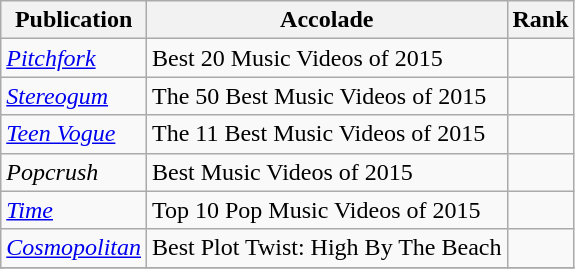<table class="wikitable sortable plainrowheaders">
<tr>
<th>Publication</th>
<th>Accolade</th>
<th>Rank</th>
</tr>
<tr>
<td><em><a href='#'>Pitchfork</a></em></td>
<td>Best 20 Music Videos of 2015</td>
<td></td>
</tr>
<tr>
<td><em><a href='#'>Stereogum</a></em></td>
<td>The 50 Best Music Videos of 2015</td>
<td></td>
</tr>
<tr>
<td><em><a href='#'>Teen Vogue</a></em></td>
<td>The 11 Best Music Videos of 2015</td>
<td></td>
</tr>
<tr>
<td><em>Popcrush</em></td>
<td>Best Music Videos of 2015</td>
<td></td>
</tr>
<tr>
<td><em><a href='#'>Time</a></em></td>
<td>Top 10 Pop Music Videos of 2015</td>
<td></td>
</tr>
<tr>
<td><em><a href='#'>Cosmopolitan</a></em></td>
<td>Best Plot Twist: High By The Beach</td>
<td></td>
</tr>
<tr>
</tr>
</table>
